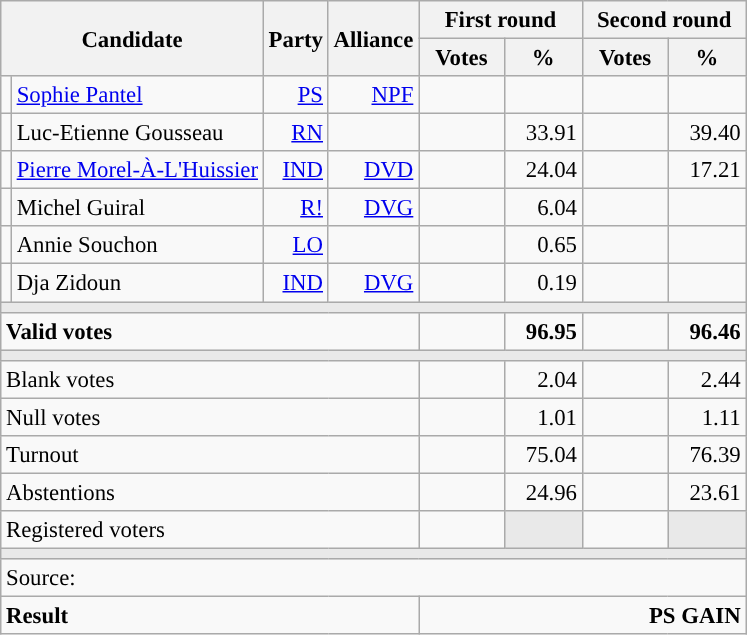<table class="wikitable" style="text-align:right;font-size:95%;">
<tr>
<th colspan="2" rowspan="2">Candidate</th>
<th colspan="1" rowspan="2">Party</th>
<th colspan="1" rowspan="2">Alliance</th>
<th colspan="2">First round</th>
<th colspan="2">Second round</th>
</tr>
<tr>
<th style="width:50px;">Votes</th>
<th style="width:45px;">%</th>
<th style="width:50px;">Votes</th>
<th style="width:45px;">%</th>
</tr>
<tr>
<td style="color:inherit;background:"></td>
<td style="text-align:left;"><a href='#'>Sophie Pantel</a></td>
<td><a href='#'>PS</a></td>
<td><a href='#'>NPF</a></td>
<td></td>
<td></td>
<td><strong></strong></td>
<td><strong></strong></td>
</tr>
<tr>
<td style="color:inherit;background:"></td>
<td style="text-align:left;">Luc-Etienne Gousseau</td>
<td><a href='#'>RN</a></td>
<td></td>
<td></td>
<td>33.91</td>
<td></td>
<td>39.40</td>
</tr>
<tr>
<td style="color:inherit;background:"></td>
<td style="text-align:left;"><a href='#'>Pierre Morel-À-L'Huissier</a></td>
<td><a href='#'>IND</a></td>
<td><a href='#'>DVD</a></td>
<td></td>
<td>24.04</td>
<td></td>
<td>17.21</td>
</tr>
<tr>
<td style="color:inherit;background:"></td>
<td style="text-align:left;">Michel Guiral</td>
<td><a href='#'>R!</a></td>
<td><a href='#'>DVG</a></td>
<td></td>
<td>6.04</td>
<td></td>
<td></td>
</tr>
<tr>
<td style="color:inherit;background:"></td>
<td style="text-align:left;">Annie Souchon</td>
<td><a href='#'>LO</a></td>
<td></td>
<td></td>
<td>0.65</td>
<td></td>
<td></td>
</tr>
<tr>
<td style="color:inherit;background:"></td>
<td style="text-align:left;">Dja Zidoun</td>
<td><a href='#'>IND</a></td>
<td><a href='#'>DVG</a></td>
<td></td>
<td>0.19</td>
<td></td>
<td></td>
</tr>
<tr>
<td colspan="8" style="background:#E9E9E9;"></td>
</tr>
<tr style="font-weight:bold;">
<td colspan="4" style="text-align:left;">Valid votes</td>
<td></td>
<td>96.95</td>
<td></td>
<td>96.46</td>
</tr>
<tr>
<td colspan="8" style="background:#E9E9E9;"></td>
</tr>
<tr>
<td colspan="4" style="text-align:left;">Blank votes</td>
<td></td>
<td>2.04</td>
<td></td>
<td>2.44</td>
</tr>
<tr>
<td colspan="4" style="text-align:left;">Null votes</td>
<td></td>
<td>1.01</td>
<td></td>
<td>1.11</td>
</tr>
<tr>
<td colspan="4" style="text-align:left;">Turnout</td>
<td></td>
<td>75.04</td>
<td></td>
<td>76.39</td>
</tr>
<tr>
<td colspan="4" style="text-align:left;">Abstentions</td>
<td></td>
<td>24.96</td>
<td></td>
<td>23.61</td>
</tr>
<tr>
<td colspan="4" style="text-align:left;">Registered voters</td>
<td></td>
<td style="background:#E9E9E9;"></td>
<td></td>
<td style="background:#E9E9E9;"></td>
</tr>
<tr>
<td colspan="8" style="background:#E9E9E9;"></td>
</tr>
<tr>
<td colspan="8" style="text-align:left;">Source: </td>
</tr>
<tr style="font-weight:bold">
<td colspan="4" style="text-align:left;">Result</td>
<td colspan="4" style="background-color:">PS GAIN</td>
</tr>
</table>
